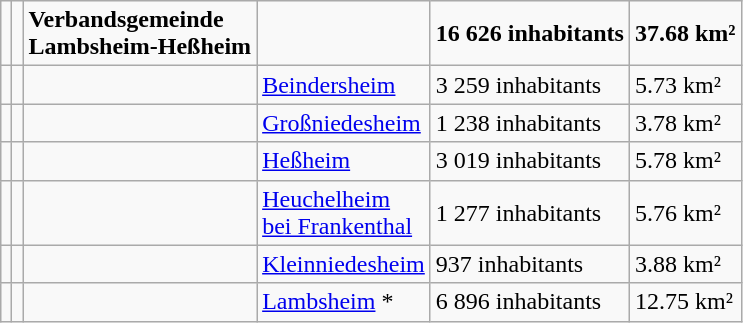<table class="wikitable">
<tr>
<td></td>
<td></td>
<td><strong>Verbandsgemeinde <br>Lambsheim-Heßheim</strong></td>
<td></td>
<td><strong>16 626 inhabitants</strong></td>
<td><strong>37.68 km²</strong></td>
</tr>
<tr>
<td></td>
<td></td>
<td></td>
<td><a href='#'>Beindersheim</a></td>
<td>3 259 inhabitants</td>
<td>5.73 km²</td>
</tr>
<tr>
<td></td>
<td></td>
<td></td>
<td><a href='#'>Großniedesheim</a></td>
<td>1 238 inhabitants</td>
<td>3.78 km²</td>
</tr>
<tr>
<td></td>
<td></td>
<td></td>
<td><a href='#'>Heßheim</a></td>
<td>3 019 inhabitants</td>
<td>5.78 km²</td>
</tr>
<tr>
<td></td>
<td></td>
<td></td>
<td><a href='#'>Heuchelheim <br>bei Frankenthal</a></td>
<td>1 277 inhabitants</td>
<td>5.76 km²</td>
</tr>
<tr>
<td></td>
<td></td>
<td></td>
<td><a href='#'>Kleinniedesheim</a></td>
<td>937 inhabitants</td>
<td>3.88 km²</td>
</tr>
<tr>
<td></td>
<td></td>
<td></td>
<td><a href='#'>Lambsheim</a> *</td>
<td>6 896 inhabitants</td>
<td>12.75 km²</td>
</tr>
</table>
